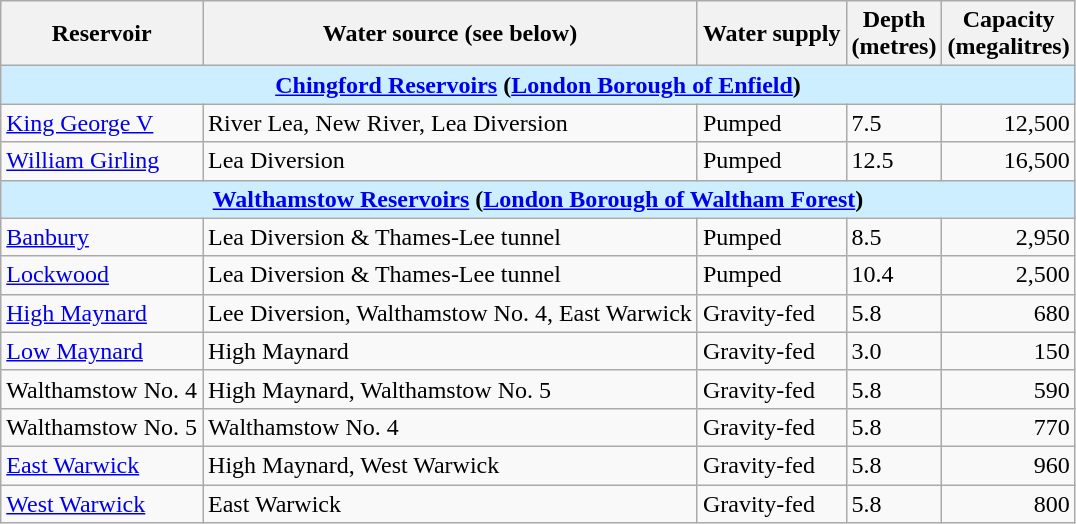<table class="wikitable">
<tr>
<th>Reservoir</th>
<th>Water source (see below)</th>
<th>Water supply</th>
<th>Depth<br>(metres)</th>
<th>Capacity<br>(megalitres)</th>
</tr>
<tr>
<th colspan=5 style="background:#cceeff;"><a href='#'>Chingford Reservoirs</a> (<a href='#'>London Borough of Enfield</a>)</th>
</tr>
<tr>
<td><a href='#'>King George V</a></td>
<td>River  Lea, New River, Lea Diversion</td>
<td>Pumped</td>
<td>7.5</td>
<td align=right>12,500</td>
</tr>
<tr>
<td><a href='#'>William Girling</a></td>
<td>Lea Diversion</td>
<td>Pumped</td>
<td>12.5</td>
<td align=right>16,500</td>
</tr>
<tr>
<th colspan=5 style="background:#cceeff;"><a href='#'>Walthamstow Reservoirs</a> (<a href='#'>London Borough of Waltham Forest</a>)</th>
</tr>
<tr>
<td><a href='#'>Banbury</a></td>
<td>Lea Diversion & Thames-Lee tunnel</td>
<td>Pumped</td>
<td>8.5</td>
<td align=right>2,950</td>
</tr>
<tr>
<td><a href='#'>Lockwood</a></td>
<td>Lea Diversion & Thames-Lee tunnel</td>
<td>Pumped</td>
<td>10.4</td>
<td align=right>2,500</td>
</tr>
<tr>
<td><a href='#'>High Maynard</a></td>
<td>Lee  Diversion, Walthamstow No. 4, East Warwick</td>
<td>Gravity-fed</td>
<td>5.8</td>
<td align=right>680</td>
</tr>
<tr>
<td><a href='#'>Low Maynard</a></td>
<td>High Maynard</td>
<td>Gravity-fed</td>
<td>3.0</td>
<td align=right>150</td>
</tr>
<tr>
<td>Walthamstow  No. 4</td>
<td>High  Maynard, Walthamstow No. 5</td>
<td>Gravity-fed</td>
<td>5.8</td>
<td align=right>590</td>
</tr>
<tr>
<td>Walthamstow  No. 5</td>
<td>Walthamstow  No. 4</td>
<td>Gravity-fed</td>
<td>5.8</td>
<td align=right>770</td>
</tr>
<tr>
<td><a href='#'>East Warwick</a></td>
<td>High Maynard, West Warwick</td>
<td>Gravity-fed</td>
<td>5.8</td>
<td align=right>960</td>
</tr>
<tr>
<td><a href='#'>West Warwick</a></td>
<td>East  Warwick</td>
<td>Gravity-fed</td>
<td>5.8</td>
<td align=right>800</td>
</tr>
</table>
